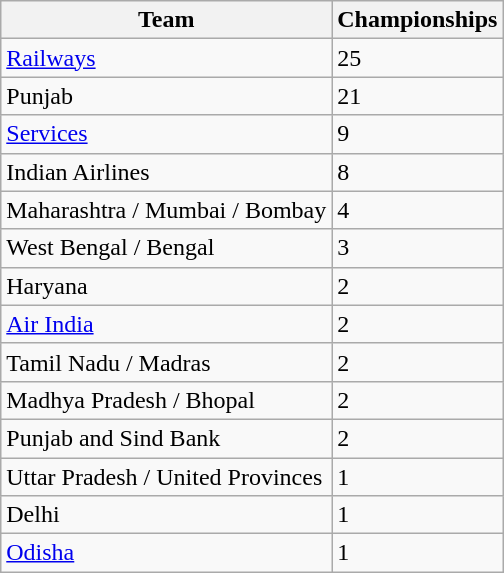<table class="wikitable sortable" style="text-align: left;">
<tr>
<th>Team</th>
<th>Championships</th>
</tr>
<tr>
<td><a href='#'>Railways</a></td>
<td>25</td>
</tr>
<tr>
<td>Punjab</td>
<td>21</td>
</tr>
<tr>
<td><a href='#'>Services</a></td>
<td>9</td>
</tr>
<tr>
<td>Indian Airlines</td>
<td>8</td>
</tr>
<tr>
<td>Maharashtra / Mumbai / Bombay</td>
<td>4</td>
</tr>
<tr>
<td>West Bengal / Bengal</td>
<td>3</td>
</tr>
<tr>
<td>Haryana</td>
<td>2</td>
</tr>
<tr>
<td><a href='#'>Air India</a></td>
<td>2</td>
</tr>
<tr>
<td>Tamil Nadu / Madras</td>
<td>2</td>
</tr>
<tr>
<td>Madhya Pradesh / Bhopal</td>
<td>2</td>
</tr>
<tr>
<td>Punjab and Sind Bank</td>
<td>2</td>
</tr>
<tr>
<td>Uttar Pradesh / United Provinces</td>
<td>1</td>
</tr>
<tr>
<td>Delhi</td>
<td>1</td>
</tr>
<tr>
<td><a href='#'>Odisha</a></td>
<td>1</td>
</tr>
</table>
